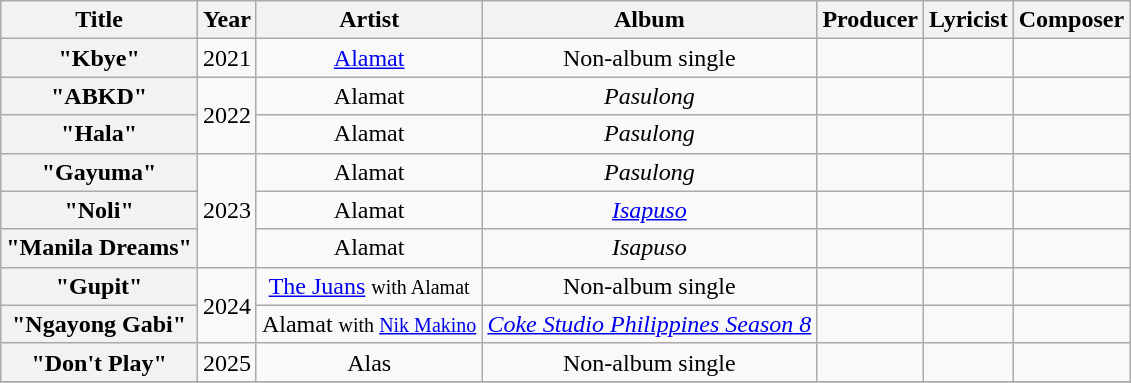<table class="wikitable plainrowheaders sortable" style="text-align:center">
<tr>
<th scope="col">Title</th>
<th scope="col">Year</th>
<th scope="col">Artist</th>
<th scope="col">Album</th>
<th scope="col" class="unsortable">Producer</th>
<th scope="col" class="unsortable">Lyricist</th>
<th scope="col" class="unsortable">Composer</th>
</tr>
<tr>
<th scope="row">"Kbye"</th>
<td rowspan="1">2021</td>
<td><a href='#'>Alamat</a></td>
<td>Non-album single</td>
<td></td>
<td></td>
<td></td>
</tr>
<tr>
<th scope="row">"ABKD"</th>
<td rowspan="2">2022</td>
<td>Alamat</td>
<td><em>Pasulong</em></td>
<td></td>
<td></td>
<td></td>
</tr>
<tr>
<th scope="row">"Hala"</th>
<td>Alamat</td>
<td><em>Pasulong</em></td>
<td></td>
<td></td>
<td></td>
</tr>
<tr>
<th scope="row">"Gayuma"</th>
<td rowspan="3">2023</td>
<td>Alamat</td>
<td><em>Pasulong</em></td>
<td></td>
<td></td>
<td></td>
</tr>
<tr>
<th scope="row">"Noli"</th>
<td>Alamat</td>
<td><em><a href='#'>Isapuso</a></em></td>
<td></td>
<td></td>
<td></td>
</tr>
<tr>
<th scope="row">"Manila Dreams"</th>
<td>Alamat</td>
<td><em>Isapuso</em></td>
<td></td>
<td></td>
<td></td>
</tr>
<tr>
<th scope="row">"Gupit"</th>
<td rowspan="2">2024</td>
<td><a href='#'>The Juans</a> <small>with Alamat</small></td>
<td>Non-album single</td>
<td></td>
<td></td>
<td></td>
</tr>
<tr>
<th scope="row">"Ngayong Gabi"</th>
<td>Alamat <small>with <a href='#'>Nik Makino</a></small></td>
<td><em><a href='#'>Coke Studio Philippines Season 8</a></em></td>
<td></td>
<td></td>
<td></td>
</tr>
<tr>
<th scope="row">"Don't Play"</th>
<td rowspan="1">2025</td>
<td>Alas</td>
<td>Non-album single</td>
<td></td>
<td></td>
<td></td>
</tr>
<tr>
</tr>
</table>
